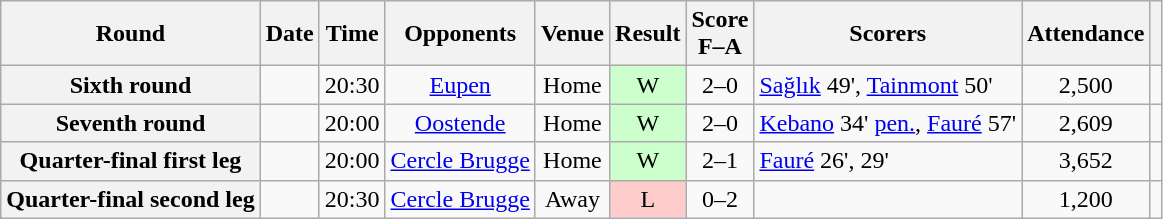<table class="wikitable plainrowheaders sortable" style="text-align:center">
<tr>
<th scope="col">Round</th>
<th scope="col">Date</th>
<th scope="col">Time</th>
<th scope="col">Opponents</th>
<th scope="col">Venue</th>
<th scope="col">Result</th>
<th scope="col">Score<br>F–A</th>
<th scope="col" class="unsortable">Scorers</th>
<th scope="col">Attendance</th>
<th scope="col" class="unsortable"></th>
</tr>
<tr>
<th scope="row">Sixth round</th>
<td></td>
<td>20:30</td>
<td><a href='#'>Eupen</a></td>
<td>Home</td>
<td style="background-color:#CCFFCC">W</td>
<td>2–0</td>
<td align="left"><a href='#'>Sağlık</a> 49', <a href='#'>Tainmont</a> 50'</td>
<td>2,500</td>
<td></td>
</tr>
<tr>
<th scope="row">Seventh round</th>
<td></td>
<td>20:00</td>
<td><a href='#'>Oostende</a></td>
<td>Home</td>
<td style="background-color:#CCFFCC">W</td>
<td>2–0</td>
<td align="left"><a href='#'>Kebano</a> 34' <a href='#'>pen.</a>, <a href='#'>Fauré</a> 57'</td>
<td>2,609</td>
<td></td>
</tr>
<tr>
<th scope="row">Quarter-final first leg</th>
<td></td>
<td>20:00</td>
<td><a href='#'>Cercle Brugge</a></td>
<td>Home</td>
<td style="background-color:#CCFFCC">W</td>
<td>2–1</td>
<td align="left"><a href='#'>Fauré</a> 26', 29'</td>
<td>3,652</td>
<td></td>
</tr>
<tr>
<th scope="row">Quarter-final second leg</th>
<td></td>
<td>20:30</td>
<td><a href='#'>Cercle Brugge</a></td>
<td>Away</td>
<td style="background-color:#FFCCCC">L</td>
<td>0–2</td>
<td align="left"></td>
<td>1,200</td>
<td></td>
</tr>
</table>
